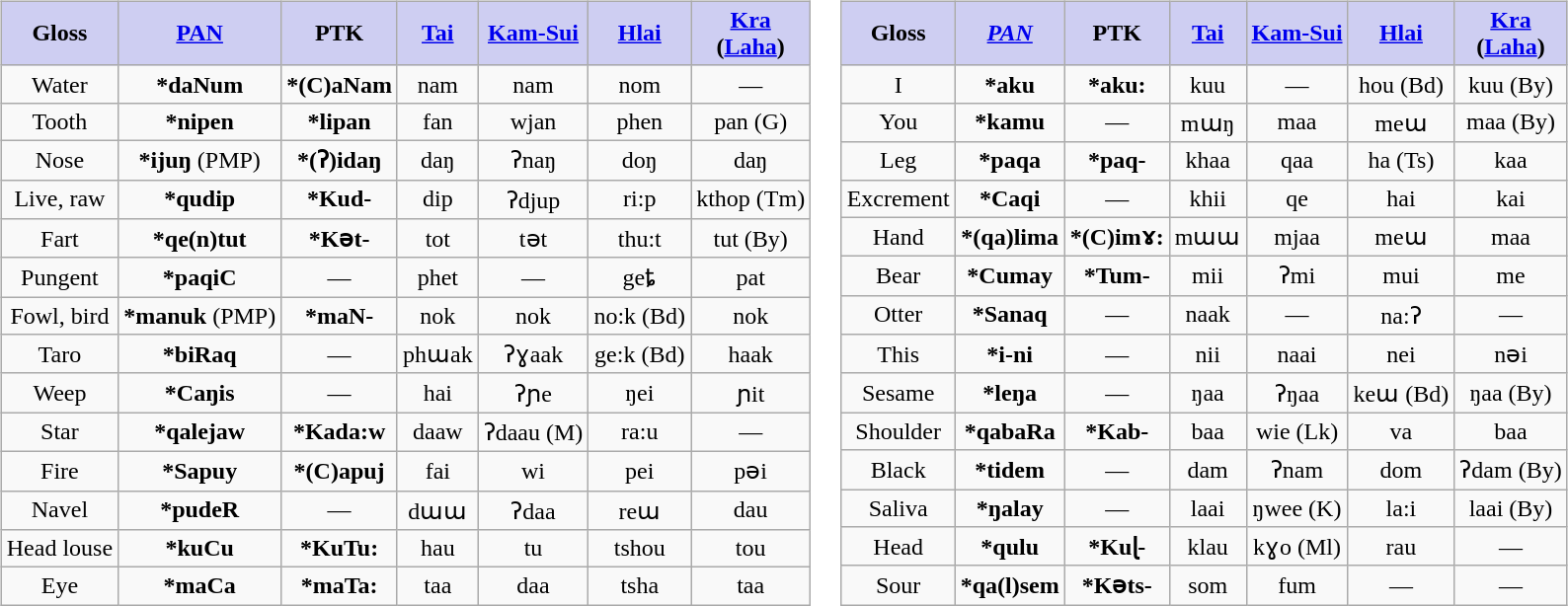<table>
<tr>
<td><br><table class="wikitable mw-collapsible">
<tr>
<th style="background-color:#CECEF2">Gloss</th>
<th style="background-color:#CECEF2"><a href='#'>PAN</a></th>
<th style="background-color:#CECEF2">PTK</th>
<th style="background-color:#CECEF2"><a href='#'>Tai</a></th>
<th style="background-color:#CECEF2"><a href='#'>Kam-Sui</a></th>
<th style="background-color:#CECEF2"><a href='#'>Hlai</a></th>
<th style="background-color:#CECEF2"><a href='#'>Kra</a><br>(<a href='#'>Laha</a>)</th>
</tr>
<tr>
<td style="text-align: center;">Water</td>
<td style="text-align: center;"><strong>*daNum</strong></td>
<td style="text-align: center;"><strong>*(C)aNam</strong></td>
<td style="text-align: center;">nam</td>
<td style="text-align: center;">nam</td>
<td style="text-align: center;">nom</td>
<td style="text-align: center;">—</td>
</tr>
<tr>
<td style="text-align: center;">Tooth</td>
<td style="text-align: center;"><strong>*nipen</strong></td>
<td style="text-align: center;"><strong>*lipan</strong></td>
<td style="text-align: center;">fan</td>
<td style="text-align: center;">wjan</td>
<td style="text-align: center;">phen</td>
<td style="text-align: center;">pan (G)</td>
</tr>
<tr>
<td style="text-align: center;">Nose</td>
<td style="text-align: center;"><strong>*ijuŋ</strong> (PMP)</td>
<td style="text-align: center;"><strong>*(ʔ)idaŋ</strong></td>
<td style="text-align: center;">daŋ</td>
<td style="text-align: center;">ʔnaŋ</td>
<td style="text-align: center;">doŋ</td>
<td style="text-align: center;">daŋ</td>
</tr>
<tr>
<td style="text-align: center;">Live, raw</td>
<td style="text-align: center;"><strong>*qudip</strong></td>
<td style="text-align: center;"><strong>*Kud-</strong></td>
<td style="text-align: center;">dip</td>
<td style="text-align: center;">ʔdjup</td>
<td style="text-align: center;">ri:p</td>
<td style="text-align: center;">kthop (Tm)</td>
</tr>
<tr>
<td style="text-align: center;">Fart</td>
<td style="text-align: center;"><strong>*qe(n)tut</strong></td>
<td style="text-align: center;"><strong>*Kət-</strong></td>
<td style="text-align: center;">tot</td>
<td style="text-align: center;">tət</td>
<td style="text-align: center;">thu:t</td>
<td style="text-align: center;">tut (By)</td>
</tr>
<tr>
<td style="text-align: center;">Pungent</td>
<td style="text-align: center;"><strong>*paqiC</strong></td>
<td style="text-align: center;">—</td>
<td style="text-align: center;">phet</td>
<td style="text-align: center;">—</td>
<td style="text-align: center;">geȶ</td>
<td style="text-align: center;">pat</td>
</tr>
<tr>
<td style="text-align: center;">Fowl, bird</td>
<td style="text-align: center;"><strong>*manuk</strong> (PMP)</td>
<td style="text-align: center;"><strong>*maN-</strong></td>
<td style="text-align: center;">nok</td>
<td style="text-align: center;">nok</td>
<td style="text-align: center;">no:k (Bd)</td>
<td style="text-align: center;">nok</td>
</tr>
<tr>
<td style="text-align: center;">Taro</td>
<td style="text-align: center;"><strong>*biRaq</strong></td>
<td style="text-align: center;">—</td>
<td style="text-align: center;">phɯak</td>
<td style="text-align: center;">ʔɣaak</td>
<td style="text-align: center;">ge:k (Bd)</td>
<td style="text-align: center;">haak</td>
</tr>
<tr>
<td style="text-align: center;">Weep</td>
<td style="text-align: center;"><strong>*Caŋis</strong></td>
<td style="text-align: center;">—</td>
<td style="text-align: center;">hai</td>
<td style="text-align: center;">ʔɲe</td>
<td style="text-align: center;">ŋei</td>
<td style="text-align: center;">ɲit</td>
</tr>
<tr>
<td style="text-align: center;">Star</td>
<td style="text-align: center;"><strong>*qalejaw</strong></td>
<td style="text-align: center;"><strong>*Kada:w</strong></td>
<td style="text-align: center;">daaw</td>
<td style="text-align: center;">ʔdaau (M)</td>
<td style="text-align: center;">ra:u</td>
<td style="text-align: center;">—</td>
</tr>
<tr>
<td style="text-align: center;">Fire</td>
<td style="text-align: center;"><strong>*Sapuy</strong></td>
<td style="text-align: center;"><strong>*(C)apuj</strong></td>
<td style="text-align: center;">fai</td>
<td style="text-align: center;">wi</td>
<td style="text-align: center;">pei</td>
<td style="text-align: center;">pəi</td>
</tr>
<tr>
<td style="text-align: center;">Navel</td>
<td style="text-align: center;"><strong>*pudeR</strong></td>
<td style="text-align: center;">—</td>
<td style="text-align: center;">dɯɯ</td>
<td style="text-align: center;">ʔdaa</td>
<td style="text-align: center;">reɯ</td>
<td style="text-align: center;">dau</td>
</tr>
<tr>
<td style="text-align: center;">Head louse</td>
<td style="text-align: center;"><strong>*kuCu</strong></td>
<td style="text-align: center;"><strong>*KuTu:</strong></td>
<td style="text-align: center;">hau</td>
<td style="text-align: center;">tu</td>
<td style="text-align: center;">tshou</td>
<td style="text-align: center;">tou</td>
</tr>
<tr>
<td style="text-align: center;">Eye</td>
<td style="text-align: center;"><strong>*maCa</strong></td>
<td style="text-align: center;"><strong>*maTa:</strong></td>
<td style="text-align: center;">taa</td>
<td style="text-align: center;">daa</td>
<td style="text-align: center;">tsha</td>
<td style="text-align: center;">taa</td>
</tr>
</table>
</td>
<td><br><table class="wikitable mw-collapsible">
<tr>
<th style="background-color:#CECEF2">Gloss</th>
<th style="background-color:#CECEF2"><a href='#'><em>PAN</em></a></th>
<th style="background-color:#CECEF2">PTK</th>
<th style="background-color:#CECEF2"><a href='#'>Tai</a></th>
<th style="background-color:#CECEF2"><a href='#'>Kam-Sui</a></th>
<th style="background-color:#CECEF2"><a href='#'>Hlai</a></th>
<th style="background-color:#CECEF2"><a href='#'>Kra</a><br>(<a href='#'>Laha</a>)</th>
</tr>
<tr>
<td style="text-align: center;">I</td>
<td style="text-align: center;"><strong>*aku</strong></td>
<td style="text-align: center;"><strong>*aku:</strong></td>
<td style="text-align: center;">kuu</td>
<td style="text-align: center;">—</td>
<td style="text-align: center;">hou (Bd)</td>
<td style="text-align: center;">kuu (By)</td>
</tr>
<tr>
<td style="text-align: center;">You</td>
<td style="text-align: center;"><strong>*kamu</strong></td>
<td style="text-align: center;">—</td>
<td style="text-align: center;">mɯŋ</td>
<td style="text-align: center;">maa</td>
<td style="text-align: center;">meɯ</td>
<td style="text-align: center;">maa (By)</td>
</tr>
<tr>
<td style="text-align: center;">Leg</td>
<td style="text-align: center;"><strong>*paqa</strong></td>
<td style="text-align: center;"><strong>*paq-</strong></td>
<td style="text-align: center;">khaa</td>
<td style="text-align: center;">qaa</td>
<td style="text-align: center;">ha (Ts)</td>
<td style="text-align: center;">kaa</td>
</tr>
<tr>
<td style="text-align: center;">Excrement</td>
<td style="text-align: center;"><strong>*Caqi</strong></td>
<td style="text-align: center;">—</td>
<td style="text-align: center;">khii</td>
<td style="text-align: center;">qe</td>
<td style="text-align: center;">hai</td>
<td style="text-align: center;">kai</td>
</tr>
<tr>
<td style="text-align: center;">Hand</td>
<td style="text-align: center;"><strong>*(qa)lima</strong></td>
<td style="text-align: center;"><strong>*(C)imɤ:</strong></td>
<td style="text-align: center;">mɯɯ</td>
<td style="text-align: center;">mjaa</td>
<td style="text-align: center;">meɯ</td>
<td style="text-align: center;">maa</td>
</tr>
<tr>
<td style="text-align: center;">Bear</td>
<td style="text-align: center;"><strong>*Cumay</strong></td>
<td style="text-align: center;"><strong>*Tum-</strong></td>
<td style="text-align: center;">mii</td>
<td style="text-align: center;">ʔmi</td>
<td style="text-align: center;">mui</td>
<td style="text-align: center;">me</td>
</tr>
<tr>
<td style="text-align: center;">Otter</td>
<td style="text-align: center;"><strong>*Sanaq</strong></td>
<td style="text-align: center;">—</td>
<td style="text-align: center;">naak</td>
<td style="text-align: center;">—</td>
<td style="text-align: center;">na:ʔ</td>
<td style="text-align: center;">—</td>
</tr>
<tr>
<td style="text-align: center;">This</td>
<td style="text-align: center;"><strong>*i-ni</strong></td>
<td style="text-align: center;">—</td>
<td style="text-align: center;">nii</td>
<td style="text-align: center;">naai</td>
<td style="text-align: center;">nei</td>
<td style="text-align: center;">nəi</td>
</tr>
<tr>
<td style="text-align: center;">Sesame</td>
<td style="text-align: center;"><strong>*leŋa</strong></td>
<td style="text-align: center;">—</td>
<td style="text-align: center;">ŋaa</td>
<td style="text-align: center;">ʔŋaa</td>
<td style="text-align: center;">keɯ (Bd)</td>
<td style="text-align: center;">ŋaa (By)</td>
</tr>
<tr>
<td style="text-align: center;">Shoulder</td>
<td style="text-align: center;"><strong>*qabaRa</strong></td>
<td style="text-align: center;"><strong>*Kab-</strong></td>
<td style="text-align: center;">baa</td>
<td style="text-align: center;">wie (Lk)</td>
<td style="text-align: center;">va</td>
<td style="text-align: center;">baa</td>
</tr>
<tr>
<td style="text-align: center;">Black</td>
<td style="text-align: center;"><strong>*tidem</strong></td>
<td style="text-align: center;">—</td>
<td style="text-align: center;">dam</td>
<td style="text-align: center;">ʔnam</td>
<td style="text-align: center;">dom</td>
<td style="text-align: center;">ʔdam (By)</td>
</tr>
<tr>
<td style="text-align: center;">Saliva</td>
<td style="text-align: center;"><strong>*ŋalay</strong></td>
<td style="text-align: center;">—</td>
<td style="text-align: center;">laai</td>
<td style="text-align: center;">ŋwee (K)</td>
<td style="text-align: center;">la:i</td>
<td style="text-align: center;">laai (By)</td>
</tr>
<tr>
<td style="text-align: center;">Head</td>
<td style="text-align: center;"><strong>*qulu</strong></td>
<td style="text-align: center;"><strong>*Kuɭ-</strong></td>
<td style="text-align: center;">klau</td>
<td style="text-align: center;">kɣo (Ml)</td>
<td style="text-align: center;">rau</td>
<td style="text-align: center;">—</td>
</tr>
<tr>
<td style="text-align: center;">Sour</td>
<td style="text-align: center;"><strong>*qa(l)sem</strong></td>
<td style="text-align: center;"><strong>*Kəts-</strong></td>
<td style="text-align: center;">som</td>
<td style="text-align: center;">fum</td>
<td style="text-align: center;">—</td>
<td style="text-align: center;">—</td>
</tr>
</table>
</td>
</tr>
</table>
